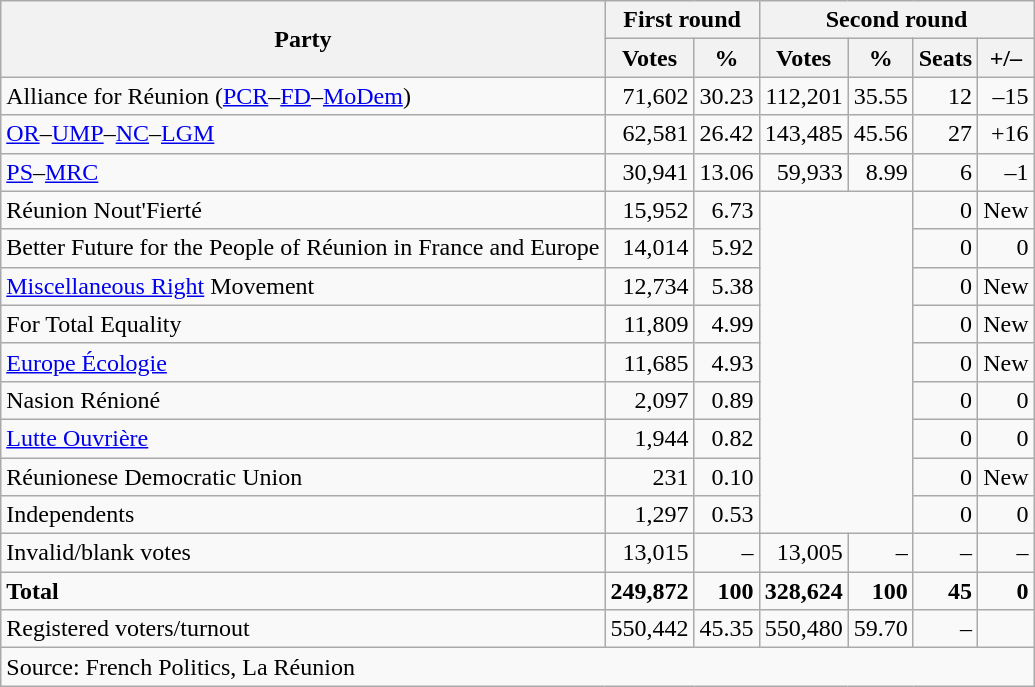<table class=wikitable style=text-align:right>
<tr>
<th rowspan=2>Party</th>
<th colspan=2>First round</th>
<th colspan=4>Second round</th>
</tr>
<tr>
<th>Votes</th>
<th>%</th>
<th>Votes</th>
<th>%</th>
<th>Seats</th>
<th>+/–</th>
</tr>
<tr>
<td align=left>Alliance for Réunion (<a href='#'>PCR</a>–<a href='#'>FD</a>–<a href='#'>MoDem</a>)</td>
<td>71,602</td>
<td>30.23</td>
<td>112,201</td>
<td>35.55</td>
<td>12</td>
<td>–15</td>
</tr>
<tr>
<td align=left><a href='#'>OR</a>–<a href='#'>UMP</a>–<a href='#'>NC</a>–<a href='#'>LGM</a></td>
<td>62,581</td>
<td>26.42</td>
<td>143,485</td>
<td>45.56</td>
<td>27</td>
<td>+16</td>
</tr>
<tr>
<td align=left><a href='#'>PS</a>–<a href='#'>MRC</a></td>
<td>30,941</td>
<td>13.06</td>
<td>59,933</td>
<td>8.99</td>
<td>6</td>
<td>–1</td>
</tr>
<tr>
<td align=left>Réunion Nout'Fierté</td>
<td>15,952</td>
<td>6.73</td>
<td rowspan=9 colspan=2></td>
<td>0</td>
<td>New</td>
</tr>
<tr>
<td align=left>Better Future for the People of Réunion in France and Europe</td>
<td>14,014</td>
<td>5.92</td>
<td>0</td>
<td>0</td>
</tr>
<tr>
<td align=left><a href='#'>Miscellaneous Right</a> Movement</td>
<td>12,734</td>
<td>5.38</td>
<td>0</td>
<td>New</td>
</tr>
<tr>
<td align=left>For Total Equality</td>
<td>11,809</td>
<td>4.99</td>
<td>0</td>
<td>New</td>
</tr>
<tr>
<td align=left><a href='#'>Europe Écologie</a></td>
<td>11,685</td>
<td>4.93</td>
<td>0</td>
<td>New</td>
</tr>
<tr>
<td align=left>Nasion Rénioné</td>
<td>2,097</td>
<td>0.89</td>
<td>0</td>
<td>0</td>
</tr>
<tr>
<td align=left><a href='#'>Lutte Ouvrière</a></td>
<td>1,944</td>
<td>0.82</td>
<td>0</td>
<td>0</td>
</tr>
<tr>
<td align=left>Réunionese Democratic Union</td>
<td>231</td>
<td>0.10</td>
<td>0</td>
<td>New</td>
</tr>
<tr>
<td align=left>Independents</td>
<td>1,297</td>
<td>0.53</td>
<td>0</td>
<td>0</td>
</tr>
<tr>
<td align=left>Invalid/blank votes</td>
<td>13,015</td>
<td>–</td>
<td>13,005</td>
<td>–</td>
<td>–</td>
<td>–</td>
</tr>
<tr>
<td align=left><strong>Total</strong></td>
<td><strong>249,872</strong></td>
<td><strong>100</strong></td>
<td><strong>328,624</strong></td>
<td><strong>100</strong></td>
<td><strong>45</strong></td>
<td><strong>0</strong></td>
</tr>
<tr>
<td align=left>Registered voters/turnout</td>
<td>550,442</td>
<td>45.35</td>
<td>550,480</td>
<td>59.70</td>
<td>–</td>
<td –></td>
</tr>
<tr>
<td align=left colspan=7>Source: French Politics, La Réunion</td>
</tr>
</table>
